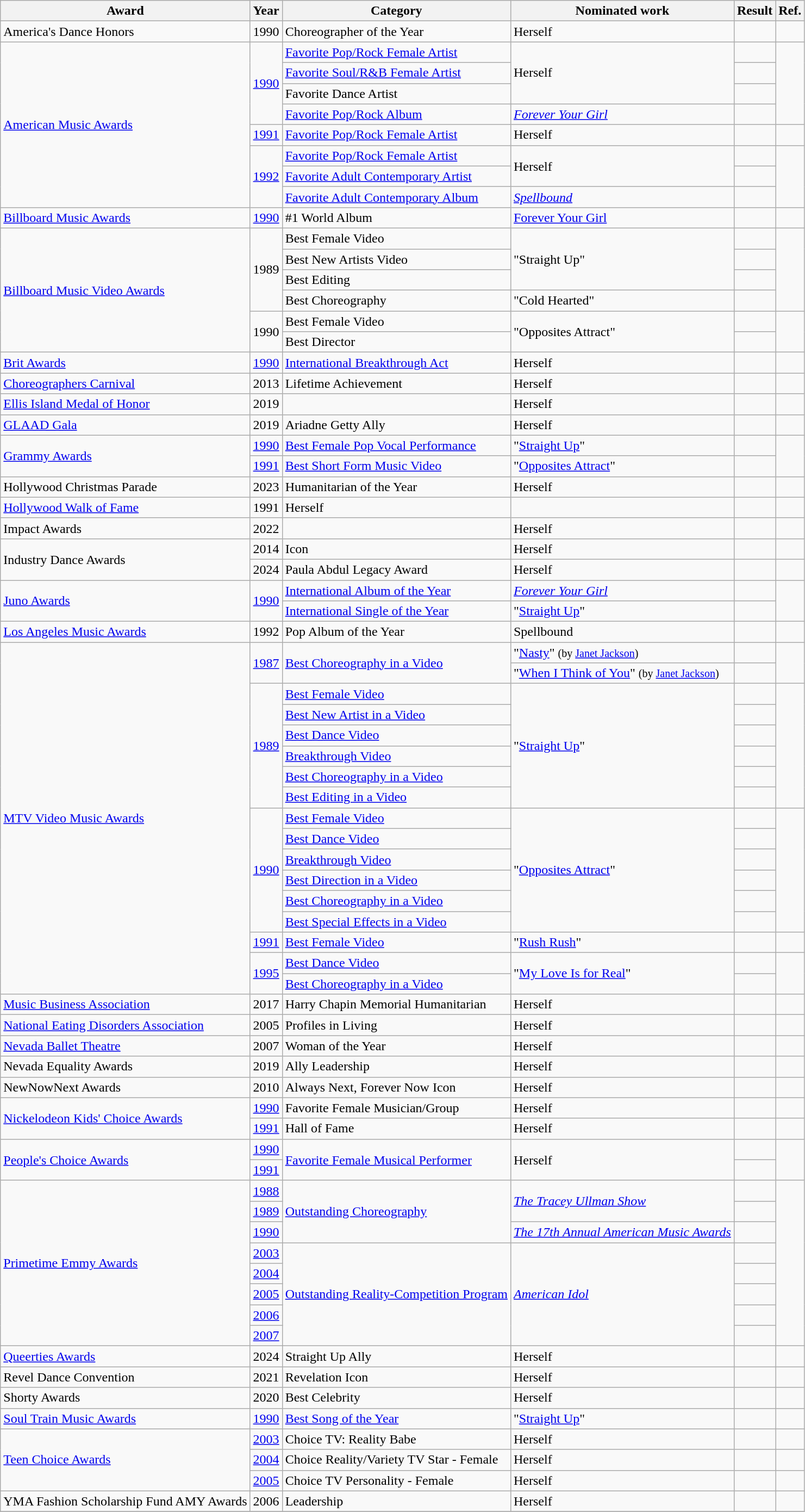<table class="wikitable sortable plainrowheaders">
<tr>
<th scope="col">Award</th>
<th scope="col">Year</th>
<th scope="col">Category</th>
<th scope="col">Nominated work</th>
<th>Result</th>
<th>Ref.</th>
</tr>
<tr>
<td>America's Dance Honors</td>
<td>1990</td>
<td>Choreographer of the Year</td>
<td>Herself</td>
<td></td>
<td></td>
</tr>
<tr>
<td rowspan="8"><a href='#'>American Music Awards</a></td>
<td rowspan="4"><a href='#'>1990</a></td>
<td><a href='#'>Favorite Pop/Rock Female Artist</a></td>
<td rowspan="3">Herself</td>
<td></td>
<td rowspan="4"></td>
</tr>
<tr>
<td><a href='#'>Favorite Soul/R&B Female Artist</a></td>
<td></td>
</tr>
<tr>
<td>Favorite Dance Artist</td>
<td></td>
</tr>
<tr>
<td><a href='#'>Favorite Pop/Rock Album</a></td>
<td><em><a href='#'>Forever Your Girl</a></em></td>
<td></td>
</tr>
<tr>
<td rowspan="1"><a href='#'>1991</a></td>
<td><a href='#'>Favorite Pop/Rock Female Artist</a></td>
<td>Herself</td>
<td></td>
<td></td>
</tr>
<tr>
<td rowspan="3"><a href='#'>1992</a></td>
<td><a href='#'>Favorite Pop/Rock Female Artist</a></td>
<td rowspan="2">Herself</td>
<td></td>
<td rowspan="3"></td>
</tr>
<tr>
<td><a href='#'>Favorite Adult Contemporary Artist</a></td>
<td></td>
</tr>
<tr>
<td><a href='#'>Favorite Adult Contemporary Album</a></td>
<td><em><a href='#'>Spellbound</a></em></td>
<td></td>
</tr>
<tr>
<td><a href='#'>Billboard Music Awards</a></td>
<td><a href='#'>1990</a></td>
<td>#1 World Album</td>
<td><a href='#'>Forever Your Girl</a></td>
<td></td>
<td></td>
</tr>
<tr>
<td rowspan="6"><a href='#'>Billboard Music Video Awards</a></td>
<td rowspan="4">1989</td>
<td>Best Female Video</td>
<td rowspan="3">"Straight Up"</td>
<td></td>
<td rowspan="4"></td>
</tr>
<tr>
<td>Best New Artists Video</td>
<td></td>
</tr>
<tr>
<td>Best Editing</td>
<td></td>
</tr>
<tr>
<td>Best Choreography</td>
<td>"Cold Hearted"</td>
<td></td>
</tr>
<tr>
<td rowspan="2">1990</td>
<td>Best Female Video</td>
<td rowspan="2">"Opposites Attract"</td>
<td></td>
<td rowspan="2"></td>
</tr>
<tr>
<td>Best Director</td>
<td></td>
</tr>
<tr>
<td><a href='#'>Brit Awards</a></td>
<td><a href='#'>1990</a></td>
<td><a href='#'>International Breakthrough Act</a></td>
<td>Herself</td>
<td></td>
<td></td>
</tr>
<tr>
<td><a href='#'>Choreographers Carnival</a></td>
<td>2013</td>
<td>Lifetime Achievement</td>
<td>Herself</td>
<td></td>
<td></td>
</tr>
<tr>
<td><a href='#'>Ellis Island Medal of Honor</a></td>
<td>2019</td>
<td></td>
<td>Herself</td>
<td></td>
<td></td>
</tr>
<tr>
<td><a href='#'>GLAAD Gala</a></td>
<td>2019</td>
<td>Ariadne Getty Ally</td>
<td>Herself</td>
<td></td>
<td></td>
</tr>
<tr>
<td rowspan="2"><a href='#'>Grammy Awards</a></td>
<td><a href='#'>1990</a></td>
<td><a href='#'>Best Female Pop Vocal Performance</a></td>
<td>"<a href='#'>Straight Up</a>"</td>
<td></td>
<td rowspan="2"></td>
</tr>
<tr>
<td><a href='#'>1991</a></td>
<td><a href='#'>Best Short Form Music Video</a></td>
<td>"<a href='#'>Opposites Attract</a>"</td>
<td></td>
</tr>
<tr>
<td>Hollywood Christmas Parade</td>
<td>2023</td>
<td>Humanitarian of the Year</td>
<td>Herself</td>
<td></td>
<td></td>
</tr>
<tr>
<td><a href='#'>Hollywood Walk of Fame</a></td>
<td>1991</td>
<td>Herself</td>
<td></td>
<td></td>
<td></td>
</tr>
<tr>
<td>Impact Awards</td>
<td>2022</td>
<td></td>
<td>Herself</td>
<td></td>
<td></td>
</tr>
<tr>
<td rowspan="2">Industry Dance Awards</td>
<td>2014</td>
<td>Icon</td>
<td>Herself</td>
<td></td>
<td></td>
</tr>
<tr>
<td>2024</td>
<td>Paula Abdul Legacy Award</td>
<td>Herself</td>
<td></td>
<td></td>
</tr>
<tr>
<td rowspan="2"><a href='#'>Juno Awards</a></td>
<td rowspan="2"><a href='#'>1990</a></td>
<td><a href='#'>International Album of the Year</a></td>
<td><em><a href='#'>Forever Your Girl</a></em></td>
<td></td>
<td rowspan="2"></td>
</tr>
<tr>
<td><a href='#'>International Single of the Year</a></td>
<td>"<a href='#'>Straight Up</a>"</td>
<td></td>
</tr>
<tr>
<td><a href='#'>Los Angeles Music Awards</a></td>
<td>1992</td>
<td>Pop Album of the Year</td>
<td>Spellbound</td>
<td></td>
<td></td>
</tr>
<tr>
<td rowspan="17"><a href='#'>MTV Video Music Awards</a></td>
<td rowspan="2"><a href='#'>1987</a></td>
<td rowspan="2"><a href='#'>Best Choreography in a Video</a></td>
<td>"<a href='#'>Nasty</a>" <small>(by <a href='#'>Janet Jackson</a>)</small></td>
<td></td>
<td rowspan="2"></td>
</tr>
<tr>
<td>"<a href='#'>When I Think of You</a>" <small>(by <a href='#'>Janet Jackson</a>)</small></td>
<td></td>
</tr>
<tr>
<td rowspan="6"><a href='#'>1989</a></td>
<td><a href='#'>Best Female Video</a></td>
<td rowspan="6">"<a href='#'>Straight Up</a>"</td>
<td></td>
<td rowspan="6"></td>
</tr>
<tr>
<td><a href='#'>Best New Artist in a Video</a></td>
<td></td>
</tr>
<tr>
<td><a href='#'>Best Dance Video</a></td>
<td></td>
</tr>
<tr>
<td><a href='#'>Breakthrough Video</a></td>
<td></td>
</tr>
<tr>
<td><a href='#'>Best Choreography in a Video</a></td>
<td></td>
</tr>
<tr>
<td><a href='#'>Best Editing in a Video</a></td>
<td></td>
</tr>
<tr>
<td rowspan="6"><a href='#'>1990</a></td>
<td><a href='#'>Best Female Video</a></td>
<td rowspan="6">"<a href='#'>Opposites Attract</a>"</td>
<td></td>
<td rowspan="6"></td>
</tr>
<tr>
<td><a href='#'>Best Dance Video</a></td>
<td></td>
</tr>
<tr>
<td><a href='#'>Breakthrough Video</a></td>
<td></td>
</tr>
<tr>
<td><a href='#'>Best Direction in a Video</a></td>
<td></td>
</tr>
<tr>
<td><a href='#'>Best Choreography in a Video</a></td>
<td></td>
</tr>
<tr>
<td><a href='#'>Best Special Effects in a Video</a></td>
<td></td>
</tr>
<tr>
<td><a href='#'>1991</a></td>
<td><a href='#'>Best Female Video</a></td>
<td>"<a href='#'>Rush Rush</a>"</td>
<td></td>
<td></td>
</tr>
<tr>
<td rowspan="2"><a href='#'>1995</a></td>
<td><a href='#'>Best Dance Video</a></td>
<td rowspan="2">"<a href='#'>My Love Is for Real</a>"</td>
<td></td>
<td rowspan="2"></td>
</tr>
<tr>
<td><a href='#'>Best Choreography in a Video</a></td>
<td></td>
</tr>
<tr>
<td><a href='#'>Music Business Association</a></td>
<td>2017</td>
<td>Harry Chapin Memorial Humanitarian</td>
<td>Herself</td>
<td></td>
<td></td>
</tr>
<tr>
<td><a href='#'>National Eating Disorders Association</a></td>
<td>2005</td>
<td>Profiles in Living</td>
<td>Herself</td>
<td></td>
<td></td>
</tr>
<tr>
<td><a href='#'>Nevada Ballet Theatre</a></td>
<td>2007</td>
<td>Woman of the Year</td>
<td>Herself</td>
<td></td>
<td></td>
</tr>
<tr>
<td>Nevada Equality Awards</td>
<td>2019</td>
<td>Ally Leadership</td>
<td>Herself</td>
<td></td>
<td></td>
</tr>
<tr>
<td>NewNowNext Awards</td>
<td>2010</td>
<td>Always Next, Forever Now Icon</td>
<td>Herself</td>
<td></td>
<td></td>
</tr>
<tr>
<td rowspan="2"><a href='#'>Nickelodeon Kids' Choice Awards</a></td>
<td><a href='#'>1990</a></td>
<td>Favorite Female Musician/Group</td>
<td>Herself</td>
<td></td>
<td></td>
</tr>
<tr>
<td><a href='#'>1991</a></td>
<td>Hall of Fame</td>
<td>Herself</td>
<td></td>
<td></td>
</tr>
<tr>
<td rowspan="2"><a href='#'>People's Choice Awards</a></td>
<td><a href='#'>1990</a></td>
<td rowspan="2"><a href='#'>Favorite Female Musical Performer</a></td>
<td rowspan="2">Herself</td>
<td></td>
<td rowspan="2"></td>
</tr>
<tr>
<td><a href='#'>1991</a></td>
<td></td>
</tr>
<tr>
<td rowspan="8"><a href='#'>Primetime Emmy Awards</a></td>
<td><a href='#'>1988</a></td>
<td rowspan="3"><a href='#'>Outstanding Choreography</a></td>
<td rowspan="2"><em><a href='#'>The Tracey Ullman Show</a></em></td>
<td></td>
<td rowspan="8"><br></td>
</tr>
<tr>
<td><a href='#'>1989</a></td>
<td></td>
</tr>
<tr>
<td><a href='#'>1990</a></td>
<td><em><a href='#'>The 17th Annual American Music Awards</a></em></td>
<td></td>
</tr>
<tr>
<td><a href='#'>2003</a></td>
<td rowspan="5"><a href='#'>Outstanding Reality-Competition Program</a></td>
<td rowspan="5"><em><a href='#'>American Idol</a></em></td>
<td></td>
</tr>
<tr>
<td><a href='#'>2004</a></td>
<td></td>
</tr>
<tr>
<td><a href='#'>2005</a></td>
<td></td>
</tr>
<tr>
<td><a href='#'>2006</a></td>
<td></td>
</tr>
<tr>
<td><a href='#'>2007</a></td>
<td></td>
</tr>
<tr>
<td><a href='#'>Queerties Awards</a></td>
<td>2024</td>
<td>Straight Up Ally</td>
<td>Herself</td>
<td></td>
<td></td>
</tr>
<tr>
<td>Revel Dance Convention</td>
<td>2021</td>
<td>Revelation Icon</td>
<td>Herself</td>
<td></td>
<td></td>
</tr>
<tr>
<td>Shorty Awards</td>
<td>2020</td>
<td>Best Celebrity</td>
<td>Herself</td>
<td></td>
<td></td>
</tr>
<tr>
<td><a href='#'>Soul Train Music Awards</a></td>
<td><a href='#'>1990</a></td>
<td><a href='#'>Best Song of the Year</a></td>
<td>"<a href='#'>Straight Up</a>"</td>
<td></td>
<td></td>
</tr>
<tr>
<td rowspan="3"><a href='#'>Teen Choice Awards</a></td>
<td><a href='#'>2003</a></td>
<td>Choice TV: Reality Babe</td>
<td>Herself</td>
<td></td>
<td></td>
</tr>
<tr>
<td><a href='#'>2004</a></td>
<td>Choice Reality/Variety TV Star - Female</td>
<td>Herself</td>
<td></td>
<td></td>
</tr>
<tr>
<td><a href='#'>2005</a></td>
<td>Choice TV Personality - Female</td>
<td>Herself</td>
<td></td>
<td></td>
</tr>
<tr>
<td>YMA Fashion Scholarship Fund AMY Awards</td>
<td>2006</td>
<td>Leadership</td>
<td>Herself</td>
<td></td>
<td></td>
</tr>
<tr>
</tr>
</table>
